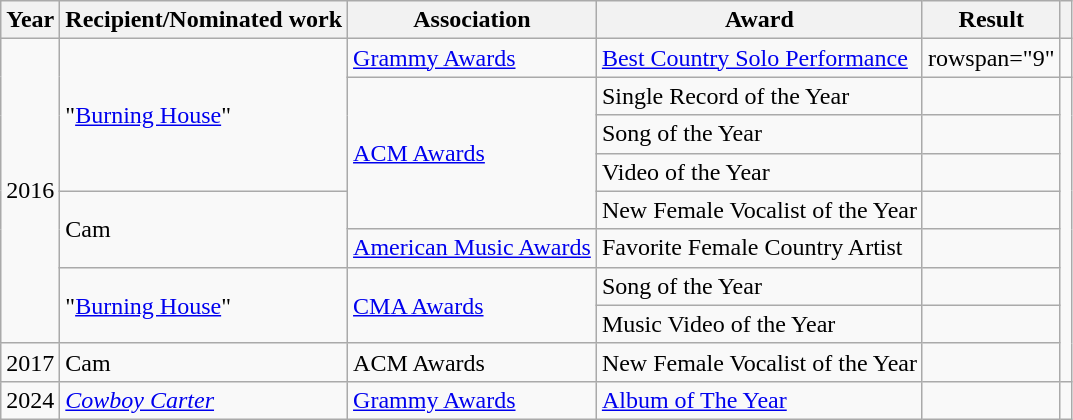<table class="wikitable plainrowheaders">
<tr>
<th>Year</th>
<th>Recipient/Nominated work</th>
<th>Association</th>
<th>Award</th>
<th>Result</th>
<th></th>
</tr>
<tr>
<td rowspan="8">2016</td>
<td rowspan="4">"<a href='#'>Burning House</a>"</td>
<td><a href='#'>Grammy Awards</a></td>
<td><a href='#'>Best Country Solo Performance</a></td>
<td>rowspan="9" </td>
<td></td>
</tr>
<tr>
<td rowspan="4"><a href='#'>ACM Awards</a></td>
<td>Single Record of the Year</td>
<td></td>
</tr>
<tr>
<td>Song of the Year</td>
<td></td>
</tr>
<tr>
<td>Video of the Year</td>
<td></td>
</tr>
<tr>
<td rowspan="2">Cam</td>
<td>New Female Vocalist of the Year</td>
<td></td>
</tr>
<tr>
<td><a href='#'>American Music Awards</a></td>
<td>Favorite Female Country Artist</td>
<td></td>
</tr>
<tr>
<td rowspan="2">"<a href='#'>Burning House</a>"</td>
<td rowspan=2><a href='#'>CMA Awards</a></td>
<td>Song of the Year</td>
<td></td>
</tr>
<tr>
<td>Music Video of the Year</td>
<td></td>
</tr>
<tr>
<td>2017</td>
<td>Cam</td>
<td>ACM Awards</td>
<td>New Female Vocalist of the Year</td>
<td></td>
</tr>
<tr>
<td>2024</td>
<td><em><a href='#'>Cowboy Carter</a></em></td>
<td><a href='#'>Grammy Awards</a></td>
<td><a href='#'>Album of The Year</a></td>
<td></td>
<td></td>
</tr>
</table>
